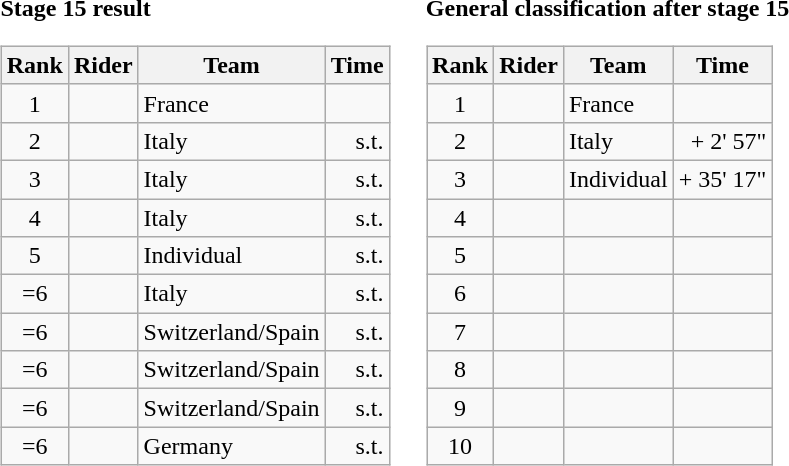<table>
<tr>
<td><strong>Stage 15 result</strong><br><table class="wikitable">
<tr>
<th scope="col">Rank</th>
<th scope="col">Rider</th>
<th scope="col">Team</th>
<th scope="col">Time</th>
</tr>
<tr>
<td style="text-align:center;">1</td>
<td></td>
<td>France</td>
<td style="text-align:right;"></td>
</tr>
<tr>
<td style="text-align:center;">2</td>
<td></td>
<td>Italy</td>
<td style="text-align:right;">s.t.</td>
</tr>
<tr>
<td style="text-align:center;">3</td>
<td></td>
<td>Italy</td>
<td style="text-align:right;">s.t.</td>
</tr>
<tr>
<td style="text-align:center;">4</td>
<td></td>
<td>Italy</td>
<td style="text-align:right;">s.t.</td>
</tr>
<tr>
<td style="text-align:center;">5</td>
<td></td>
<td>Individual</td>
<td style="text-align:right;">s.t.</td>
</tr>
<tr>
<td style="text-align:center;">=6</td>
<td></td>
<td>Italy</td>
<td style="text-align:right;">s.t.</td>
</tr>
<tr>
<td style="text-align:center;">=6</td>
<td></td>
<td>Switzerland/Spain</td>
<td style="text-align:right;">s.t.</td>
</tr>
<tr>
<td style="text-align:center;">=6</td>
<td></td>
<td>Switzerland/Spain</td>
<td style="text-align:right;">s.t.</td>
</tr>
<tr>
<td style="text-align:center;">=6</td>
<td></td>
<td>Switzerland/Spain</td>
<td style="text-align:right;">s.t.</td>
</tr>
<tr>
<td style="text-align:center;">=6</td>
<td></td>
<td>Germany</td>
<td style="text-align:right;">s.t.</td>
</tr>
</table>
</td>
<td></td>
<td><strong>General classification after stage 15</strong><br><table class="wikitable">
<tr>
<th scope="col">Rank</th>
<th scope="col">Rider</th>
<th scope="col">Team</th>
<th scope="col">Time</th>
</tr>
<tr>
<td style="text-align:center;">1</td>
<td></td>
<td>France</td>
<td style="text-align:right;"></td>
</tr>
<tr>
<td style="text-align:center;">2</td>
<td></td>
<td>Italy</td>
<td style="text-align:right;">+ 2' 57"</td>
</tr>
<tr>
<td style="text-align:center;">3</td>
<td></td>
<td>Individual</td>
<td style="text-align:right;">+ 35' 17"</td>
</tr>
<tr>
<td style="text-align:center;">4</td>
<td></td>
<td></td>
<td></td>
</tr>
<tr>
<td style="text-align:center;">5</td>
<td></td>
<td></td>
<td></td>
</tr>
<tr>
<td style="text-align:center;">6</td>
<td></td>
<td></td>
<td></td>
</tr>
<tr>
<td style="text-align:center;">7</td>
<td></td>
<td></td>
<td></td>
</tr>
<tr>
<td style="text-align:center;">8</td>
<td></td>
<td></td>
<td></td>
</tr>
<tr>
<td style="text-align:center;">9</td>
<td></td>
<td></td>
<td></td>
</tr>
<tr>
<td style="text-align:center;">10</td>
<td></td>
<td></td>
<td></td>
</tr>
</table>
</td>
</tr>
</table>
